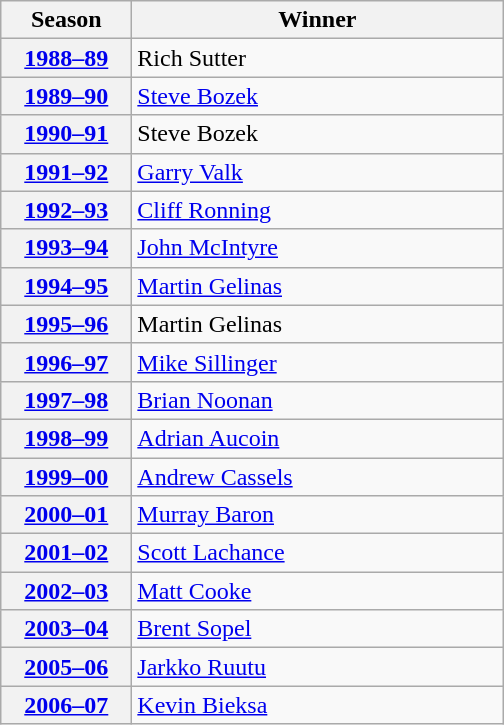<table class="wikitable">
<tr>
<th scope="col" style="width:5em">Season</th>
<th scope="col" style="width:15em">Winner</th>
</tr>
<tr>
<th scope="row"><a href='#'>1988–89</a></th>
<td>Rich Sutter</td>
</tr>
<tr>
<th scope="row"><a href='#'>1989–90</a></th>
<td><a href='#'>Steve Bozek</a></td>
</tr>
<tr>
<th scope="row"><a href='#'>1990–91</a></th>
<td>Steve Bozek</td>
</tr>
<tr>
<th scope="row"><a href='#'>1991–92</a></th>
<td><a href='#'>Garry Valk</a></td>
</tr>
<tr>
<th scope="row"><a href='#'>1992–93</a></th>
<td><a href='#'>Cliff Ronning</a></td>
</tr>
<tr>
<th scope="row"><a href='#'>1993–94</a></th>
<td><a href='#'>John McIntyre</a></td>
</tr>
<tr>
<th scope="row"><a href='#'>1994–95</a></th>
<td><a href='#'>Martin Gelinas</a></td>
</tr>
<tr>
<th scope="row"><a href='#'>1995–96</a></th>
<td>Martin Gelinas</td>
</tr>
<tr>
<th scope="row"><a href='#'>1996–97</a></th>
<td><a href='#'>Mike Sillinger</a></td>
</tr>
<tr>
<th scope="row"><a href='#'>1997–98</a></th>
<td><a href='#'>Brian Noonan</a></td>
</tr>
<tr>
<th scope="row"><a href='#'>1998–99</a></th>
<td><a href='#'>Adrian Aucoin</a></td>
</tr>
<tr>
<th scope="row"><a href='#'>1999–00</a></th>
<td><a href='#'>Andrew Cassels</a></td>
</tr>
<tr>
<th scope="row"><a href='#'>2000–01</a></th>
<td><a href='#'>Murray Baron</a></td>
</tr>
<tr>
<th scope="row"><a href='#'>2001–02</a></th>
<td><a href='#'>Scott Lachance</a></td>
</tr>
<tr>
<th scope="row"><a href='#'>2002–03</a></th>
<td><a href='#'>Matt Cooke</a></td>
</tr>
<tr>
<th scope="row"><a href='#'>2003–04</a></th>
<td><a href='#'>Brent Sopel</a></td>
</tr>
<tr>
<th scope="row"><a href='#'>2005–06</a></th>
<td><a href='#'>Jarkko Ruutu</a></td>
</tr>
<tr>
<th scope="row"><a href='#'>2006–07</a></th>
<td><a href='#'>Kevin Bieksa</a></td>
</tr>
</table>
